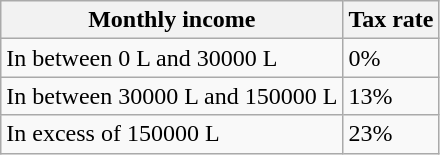<table class="wikitable">
<tr>
<th>Monthly income</th>
<th>Tax rate</th>
</tr>
<tr>
<td>In between 0 L and 30000 L</td>
<td>0%</td>
</tr>
<tr>
<td>In between 30000 L and 150000 L</td>
<td>13%</td>
</tr>
<tr>
<td>In excess of 150000 L</td>
<td>23%</td>
</tr>
</table>
